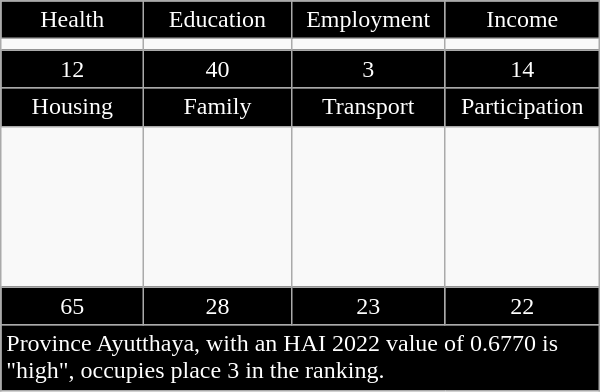<table class="wikitable floatright" style="width:400px;">
<tr>
<td style="text-align:center; width:100px; background:black; color:white;">Health</td>
<td style="text-align:center; width:100px; background:black; color:white;">Education</td>
<td style="text-align:center; width:100px; background:black; color:white;">Employment</td>
<td style="text-align:center; width:100px; background:black; color:white;">Income</td>
</tr>
<tr>
<td></td>
<td></td>
<td></td>
<td></td>
</tr>
<tr>
<td style="text-align:center; background:black; color:white;">12</td>
<td style="text-align:center; background:black; color:white;">40</td>
<td style="text-align:center; background:black; color:white;">3</td>
<td style="text-align:center; background:black; color:white;">14</td>
</tr>
<tr>
<td style="text-align:center; background:black; color:white;">Housing</td>
<td style="text-align:center; background:black; color:white;">Family</td>
<td style="text-align:center; background:black; color:white;">Transport</td>
<td style="text-align:center; background:black; color:white;">Participation</td>
</tr>
<tr>
<td style="height:100px;"></td>
<td></td>
<td></td>
<td></td>
</tr>
<tr>
<td style="text-align:center; background:black; color:white;">65</td>
<td style="text-align:center; background:black; color:white;">28</td>
<td style="text-align:center; background:black; color:white;">23</td>
<td style="text-align:center; background:black; color:white;">22</td>
</tr>
<tr>
<td colspan="4"; style="background:black; color:white;">Province Ayutthaya, with an HAI 2022 value of 0.6770 is "high", occupies place 3 in the ranking.</td>
</tr>
</table>
